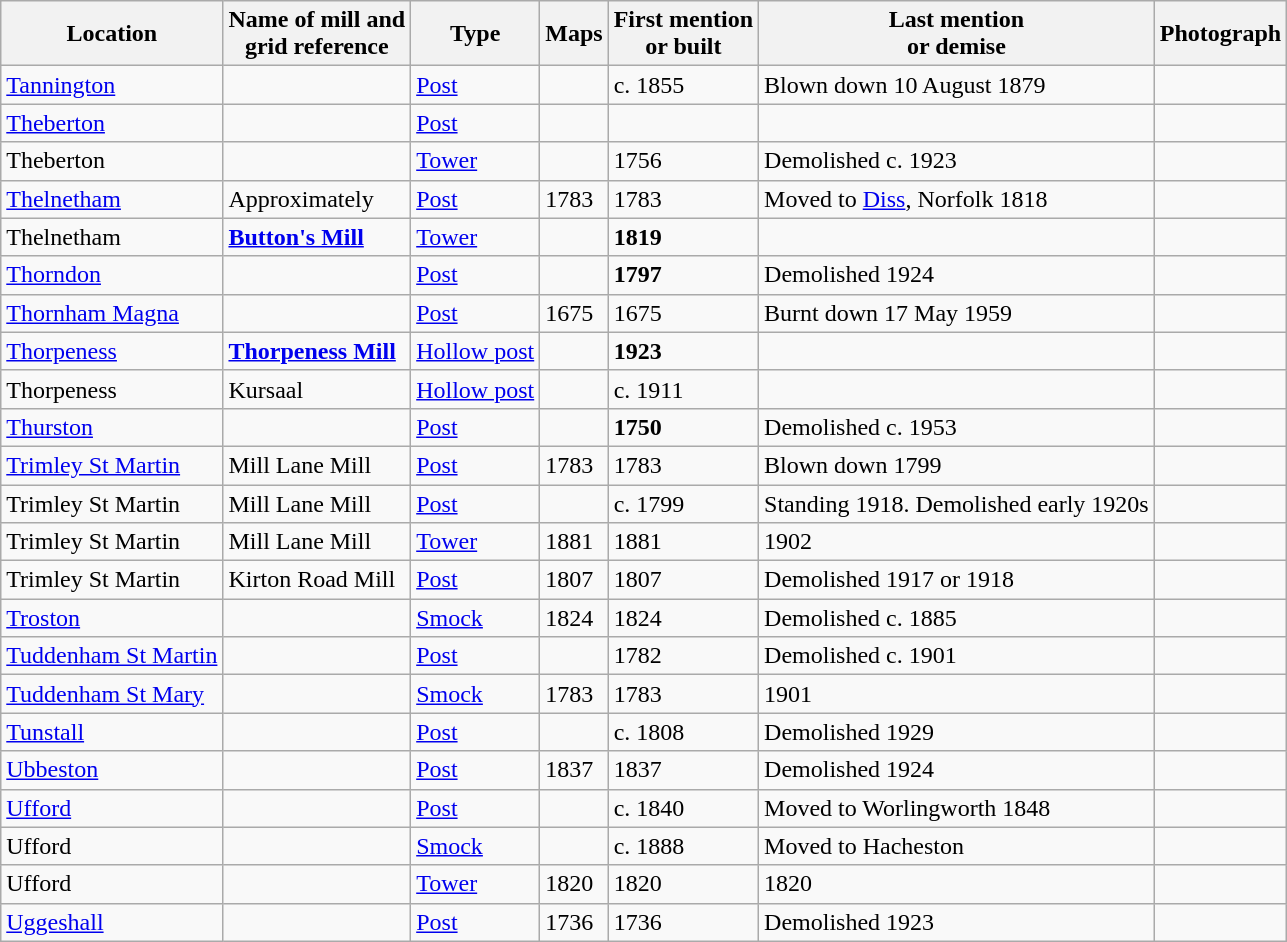<table class="wikitable">
<tr>
<th>Location</th>
<th>Name of mill and<br>grid reference</th>
<th>Type</th>
<th>Maps</th>
<th>First mention<br>or built</th>
<th>Last mention<br> or demise</th>
<th>Photograph</th>
</tr>
<tr>
<td><a href='#'>Tannington</a></td>
<td></td>
<td><a href='#'>Post</a></td>
<td></td>
<td>c. 1855</td>
<td>Blown down 10 August 1879</td>
<td></td>
</tr>
<tr>
<td><a href='#'>Theberton</a></td>
<td></td>
<td><a href='#'>Post</a></td>
<td></td>
<td></td>
<td></td>
<td></td>
</tr>
<tr>
<td>Theberton</td>
<td></td>
<td><a href='#'>Tower</a></td>
<td></td>
<td>1756</td>
<td>Demolished c. 1923<br></td>
<td></td>
</tr>
<tr>
<td><a href='#'>Thelnetham</a></td>
<td>Approximately<br></td>
<td><a href='#'>Post</a></td>
<td>1783</td>
<td>1783</td>
<td>Moved to <a href='#'>Diss</a>, Norfolk 1818</td>
<td></td>
</tr>
<tr>
<td>Thelnetham</td>
<td><strong><a href='#'>Button's Mill</a></strong><br></td>
<td><a href='#'>Tower</a></td>
<td></td>
<td><strong>1819</strong></td>
<td></td>
<td></td>
</tr>
<tr>
<td><a href='#'>Thorndon</a></td>
<td></td>
<td><a href='#'>Post</a></td>
<td></td>
<td><strong>1797</strong></td>
<td>Demolished 1924<br></td>
<td></td>
</tr>
<tr>
<td><a href='#'>Thornham Magna</a></td>
<td></td>
<td><a href='#'>Post</a></td>
<td>1675</td>
<td>1675</td>
<td>Burnt down 17 May 1959</td>
<td></td>
</tr>
<tr>
<td><a href='#'>Thorpeness</a></td>
<td><strong><a href='#'>Thorpeness Mill</a></strong><br></td>
<td><a href='#'>Hollow post</a></td>
<td></td>
<td><strong>1923</strong></td>
<td></td>
<td></td>
</tr>
<tr>
<td>Thorpeness</td>
<td>Kursaal<br></td>
<td><a href='#'>Hollow post</a></td>
<td></td>
<td>c. 1911</td>
<td></td>
<td></td>
</tr>
<tr>
<td><a href='#'>Thurston</a></td>
<td></td>
<td><a href='#'>Post</a></td>
<td></td>
<td><strong>1750</strong></td>
<td>Demolished c. 1953</td>
<td></td>
</tr>
<tr>
<td><a href='#'>Trimley St Martin</a></td>
<td>Mill Lane Mill<br></td>
<td><a href='#'>Post</a></td>
<td>1783</td>
<td>1783</td>
<td>Blown down 1799</td>
<td></td>
</tr>
<tr>
<td>Trimley St Martin</td>
<td>Mill Lane Mill<br></td>
<td><a href='#'>Post</a></td>
<td></td>
<td>c. 1799</td>
<td>Standing 1918. Demolished early 1920s</td>
<td></td>
</tr>
<tr>
<td>Trimley St Martin</td>
<td>Mill Lane Mill<br></td>
<td><a href='#'>Tower</a></td>
<td>1881</td>
<td>1881</td>
<td>1902</td>
<td></td>
</tr>
<tr>
<td>Trimley St Martin</td>
<td>Kirton Road Mill<br></td>
<td><a href='#'>Post</a></td>
<td>1807</td>
<td>1807</td>
<td>Demolished 1917 or 1918</td>
<td></td>
</tr>
<tr>
<td><a href='#'>Troston</a></td>
<td></td>
<td><a href='#'>Smock</a></td>
<td>1824</td>
<td>1824</td>
<td>Demolished c. 1885</td>
<td></td>
</tr>
<tr>
<td><a href='#'>Tuddenham St Martin</a></td>
<td></td>
<td><a href='#'>Post</a></td>
<td></td>
<td>1782</td>
<td>Demolished c. 1901</td>
<td></td>
</tr>
<tr>
<td><a href='#'>Tuddenham St Mary</a></td>
<td></td>
<td><a href='#'>Smock</a></td>
<td>1783</td>
<td>1783</td>
<td>1901</td>
<td></td>
</tr>
<tr>
<td><a href='#'>Tunstall</a></td>
<td></td>
<td><a href='#'>Post</a></td>
<td></td>
<td>c. 1808</td>
<td>Demolished 1929</td>
<td></td>
</tr>
<tr>
<td><a href='#'>Ubbeston</a></td>
<td></td>
<td><a href='#'>Post</a></td>
<td>1837</td>
<td>1837</td>
<td>Demolished 1924</td>
<td></td>
</tr>
<tr>
<td><a href='#'>Ufford</a></td>
<td></td>
<td><a href='#'>Post</a></td>
<td></td>
<td>c. 1840</td>
<td>Moved to Worlingworth 1848</td>
<td></td>
</tr>
<tr>
<td>Ufford</td>
<td></td>
<td><a href='#'>Smock</a></td>
<td></td>
<td>c. 1888</td>
<td>Moved to Hacheston</td>
<td></td>
</tr>
<tr>
<td>Ufford</td>
<td></td>
<td><a href='#'>Tower</a></td>
<td>1820</td>
<td>1820</td>
<td>1820</td>
<td></td>
</tr>
<tr>
<td><a href='#'>Uggeshall</a></td>
<td></td>
<td><a href='#'>Post</a></td>
<td>1736</td>
<td>1736</td>
<td>Demolished 1923</td>
<td></td>
</tr>
</table>
